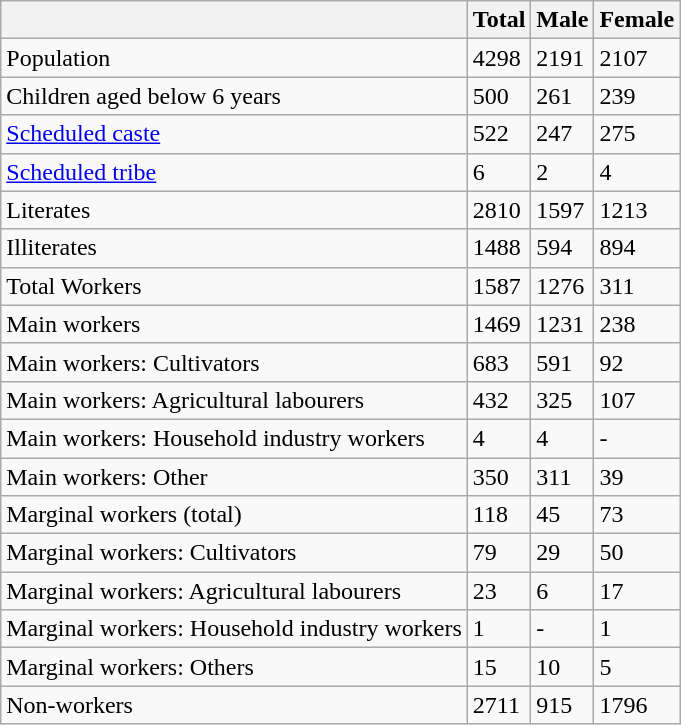<table class="wikitable sortable">
<tr>
<th></th>
<th>Total</th>
<th>Male</th>
<th>Female</th>
</tr>
<tr>
<td>Population</td>
<td>4298</td>
<td>2191</td>
<td>2107</td>
</tr>
<tr>
<td>Children aged below 6 years</td>
<td>500</td>
<td>261</td>
<td>239</td>
</tr>
<tr>
<td><a href='#'>Scheduled caste</a></td>
<td>522</td>
<td>247</td>
<td>275</td>
</tr>
<tr>
<td><a href='#'>Scheduled tribe</a></td>
<td>6</td>
<td>2</td>
<td>4</td>
</tr>
<tr>
<td>Literates</td>
<td>2810</td>
<td>1597</td>
<td>1213</td>
</tr>
<tr>
<td>Illiterates</td>
<td>1488</td>
<td>594</td>
<td>894</td>
</tr>
<tr>
<td>Total Workers</td>
<td>1587</td>
<td>1276</td>
<td>311</td>
</tr>
<tr>
<td>Main workers</td>
<td>1469</td>
<td>1231</td>
<td>238</td>
</tr>
<tr>
<td>Main workers: Cultivators</td>
<td>683</td>
<td>591</td>
<td>92</td>
</tr>
<tr>
<td>Main workers: Agricultural labourers</td>
<td>432</td>
<td>325</td>
<td>107</td>
</tr>
<tr>
<td>Main workers: Household industry workers</td>
<td>4</td>
<td>4</td>
<td>-</td>
</tr>
<tr>
<td>Main workers: Other</td>
<td>350</td>
<td>311</td>
<td>39</td>
</tr>
<tr>
<td>Marginal workers (total)</td>
<td>118</td>
<td>45</td>
<td>73</td>
</tr>
<tr>
<td>Marginal workers: Cultivators</td>
<td>79</td>
<td>29</td>
<td>50</td>
</tr>
<tr>
<td>Marginal workers: Agricultural labourers</td>
<td>23</td>
<td>6</td>
<td>17</td>
</tr>
<tr>
<td>Marginal workers: Household industry workers</td>
<td>1</td>
<td>-</td>
<td>1</td>
</tr>
<tr>
<td>Marginal workers: Others</td>
<td>15</td>
<td>10</td>
<td>5</td>
</tr>
<tr>
<td>Non-workers</td>
<td>2711</td>
<td>915</td>
<td>1796</td>
</tr>
</table>
